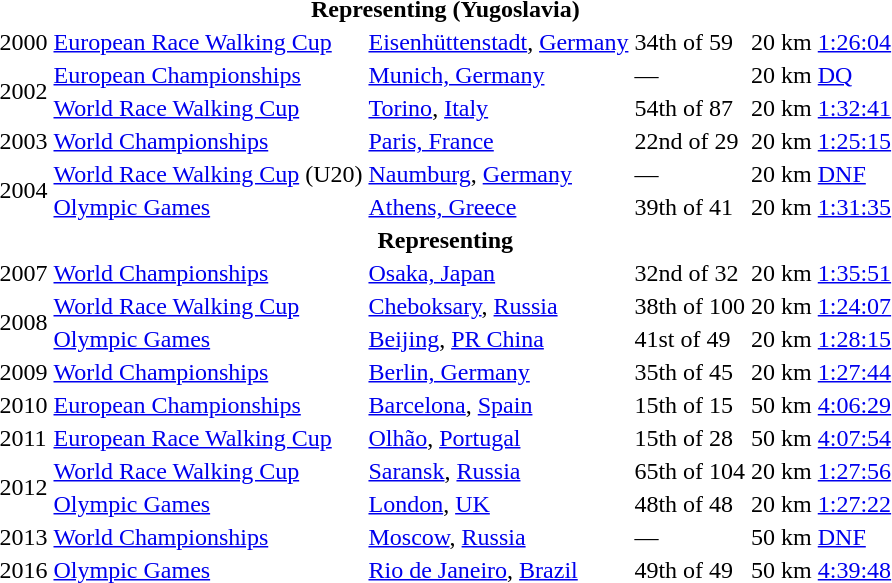<table>
<tr>
<th colspan="6">Representing  (Yugoslavia)</th>
</tr>
<tr>
<td>2000</td>
<td><a href='#'>European Race Walking Cup</a></td>
<td><a href='#'>Eisenhüttenstadt</a>, <a href='#'>Germany</a></td>
<td>34th of 59</td>
<td>20 km</td>
<td><a href='#'>1:26:04</a></td>
</tr>
<tr>
<td rowspan=2>2002</td>
<td><a href='#'>European Championships</a></td>
<td><a href='#'>Munich, Germany</a></td>
<td>—</td>
<td>20 km</td>
<td><a href='#'>DQ</a></td>
</tr>
<tr>
<td><a href='#'>World Race Walking Cup</a></td>
<td><a href='#'>Torino</a>, <a href='#'>Italy</a></td>
<td>54th of 87</td>
<td>20 km</td>
<td><a href='#'>1:32:41</a></td>
</tr>
<tr>
<td>2003</td>
<td><a href='#'>World Championships</a></td>
<td><a href='#'>Paris, France</a></td>
<td>22nd of 29</td>
<td>20 km</td>
<td><a href='#'>1:25:15</a></td>
</tr>
<tr>
<td rowspan=2>2004</td>
<td><a href='#'>World Race Walking Cup</a> (U20)</td>
<td><a href='#'>Naumburg</a>, <a href='#'>Germany</a></td>
<td>—</td>
<td>20 km</td>
<td><a href='#'>DNF</a></td>
</tr>
<tr>
<td><a href='#'>Olympic Games</a></td>
<td><a href='#'>Athens, Greece</a></td>
<td>39th of 41</td>
<td>20 km</td>
<td><a href='#'>1:31:35</a></td>
</tr>
<tr>
<th colspan="6">Representing </th>
</tr>
<tr>
<td>2007</td>
<td><a href='#'>World Championships</a></td>
<td><a href='#'>Osaka, Japan</a></td>
<td>32nd of 32</td>
<td>20 km</td>
<td><a href='#'>1:35:51</a></td>
</tr>
<tr>
<td rowspan=2>2008</td>
<td><a href='#'>World Race Walking Cup</a></td>
<td><a href='#'>Cheboksary</a>, <a href='#'>Russia</a></td>
<td>38th of 100</td>
<td>20 km</td>
<td><a href='#'>1:24:07</a></td>
</tr>
<tr>
<td><a href='#'>Olympic Games</a></td>
<td><a href='#'>Beijing</a>, <a href='#'>PR China</a></td>
<td>41st of 49</td>
<td>20 km</td>
<td><a href='#'>1:28:15</a></td>
</tr>
<tr>
<td>2009</td>
<td><a href='#'>World Championships</a></td>
<td><a href='#'>Berlin, Germany</a></td>
<td>35th of 45</td>
<td>20 km</td>
<td><a href='#'>1:27:44</a></td>
</tr>
<tr>
<td>2010</td>
<td><a href='#'>European Championships</a></td>
<td><a href='#'>Barcelona</a>, <a href='#'>Spain</a></td>
<td>15th of 15</td>
<td>50 km</td>
<td><a href='#'>4:06:29</a></td>
</tr>
<tr>
<td>2011</td>
<td><a href='#'>European Race Walking Cup</a></td>
<td><a href='#'>Olhão</a>, <a href='#'>Portugal</a></td>
<td>15th of 28</td>
<td>50 km</td>
<td><a href='#'>4:07:54</a></td>
</tr>
<tr>
<td rowspan=2>2012</td>
<td><a href='#'>World Race Walking Cup</a></td>
<td><a href='#'>Saransk</a>, <a href='#'>Russia</a></td>
<td>65th of 104</td>
<td>20 km</td>
<td><a href='#'>1:27:56</a></td>
</tr>
<tr>
<td><a href='#'>Olympic Games</a></td>
<td><a href='#'>London</a>, <a href='#'>UK</a></td>
<td>48th of 48</td>
<td>20 km</td>
<td><a href='#'>1:27:22</a></td>
</tr>
<tr>
<td>2013</td>
<td><a href='#'>World Championships</a></td>
<td><a href='#'>Moscow</a>, <a href='#'>Russia</a></td>
<td>—</td>
<td>50 km</td>
<td><a href='#'>DNF</a></td>
</tr>
<tr>
<td>2016</td>
<td><a href='#'>Olympic Games</a></td>
<td><a href='#'>Rio de Janeiro</a>, <a href='#'>Brazil</a></td>
<td>49th of 49</td>
<td>50 km</td>
<td><a href='#'>4:39:48</a></td>
</tr>
</table>
